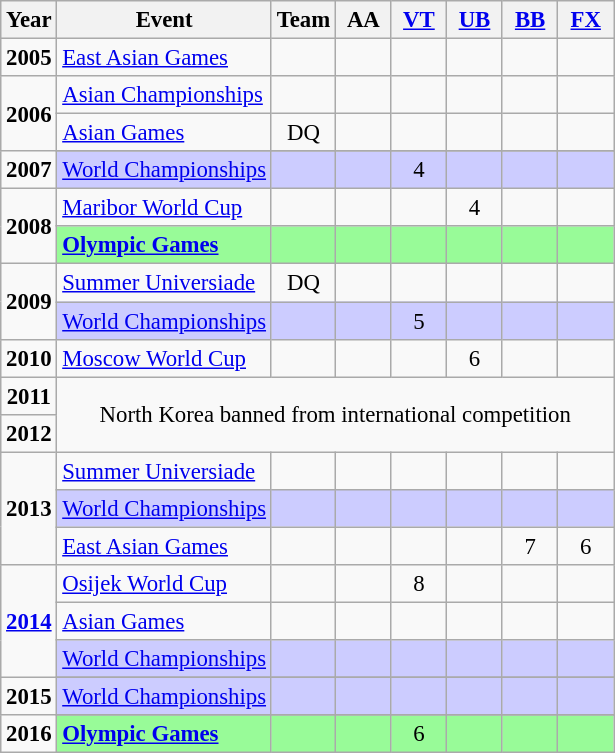<table class="wikitable" style="text-align:center; font-size:95%;">
<tr>
<th align=center>Year</th>
<th align=center>Event</th>
<th style="width:30px;">Team</th>
<th style="width:30px;">AA</th>
<th style="width:30px;"><a href='#'>VT</a></th>
<th style="width:30px;"><a href='#'>UB</a></th>
<th style="width:30px;"><a href='#'>BB</a></th>
<th style="width:30px;"><a href='#'>FX</a></th>
</tr>
<tr>
<td rowspan="1"><strong>2005</strong></td>
<td align=left><a href='#'>East Asian Games</a></td>
<td></td>
<td></td>
<td></td>
<td></td>
<td></td>
<td></td>
</tr>
<tr>
<td rowspan="2"><strong>2006</strong></td>
<td align=left><a href='#'>Asian Championships</a></td>
<td></td>
<td></td>
<td></td>
<td></td>
<td></td>
<td></td>
</tr>
<tr>
<td align=left><a href='#'>Asian Games</a></td>
<td>DQ</td>
<td></td>
<td></td>
<td></td>
<td></td>
<td></td>
</tr>
<tr>
<td rowspan="2"><strong>2007</strong></td>
</tr>
<tr bgcolor=#CCCCFF>
<td align=left><a href='#'>World Championships</a></td>
<td></td>
<td></td>
<td>4</td>
<td></td>
<td></td>
<td></td>
</tr>
<tr>
<td rowspan="2"><strong>2008</strong></td>
<td align=left><a href='#'>Maribor World Cup</a></td>
<td></td>
<td></td>
<td></td>
<td>4</td>
<td></td>
<td></td>
</tr>
<tr bgcolor=98FB98>
<td align=left><strong><a href='#'>Olympic Games</a></strong></td>
<td></td>
<td></td>
<td></td>
<td></td>
<td></td>
<td></td>
</tr>
<tr>
<td rowspan="2"><strong>2009</strong></td>
<td align=left><a href='#'>Summer Universiade</a></td>
<td>DQ</td>
<td></td>
<td></td>
<td></td>
<td></td>
<td></td>
</tr>
<tr bgcolor=#CCCCFF>
<td align=left><a href='#'>World Championships</a></td>
<td></td>
<td></td>
<td>5</td>
<td></td>
<td></td>
<td></td>
</tr>
<tr>
<td rowspan="1"><strong>2010</strong></td>
<td align=left><a href='#'>Moscow World Cup</a></td>
<td></td>
<td></td>
<td></td>
<td>6</td>
<td></td>
<td></td>
</tr>
<tr>
<td rowspan="1"><strong>2011</strong></td>
<td colspan=7; rowspan=2; align=center>North Korea banned from international competition</td>
</tr>
<tr>
<td rowspan="1"><strong>2012</strong></td>
</tr>
<tr>
<td rowspan="3"><strong>2013</strong></td>
<td align=left><a href='#'>Summer Universiade</a></td>
<td></td>
<td></td>
<td></td>
<td></td>
<td></td>
<td></td>
</tr>
<tr bgcolor=#CCCCFF>
<td align=left><a href='#'>World Championships</a></td>
<td></td>
<td></td>
<td></td>
<td></td>
<td></td>
<td></td>
</tr>
<tr>
<td align=left><a href='#'>East Asian Games</a></td>
<td></td>
<td></td>
<td></td>
<td></td>
<td>7</td>
<td>6</td>
</tr>
<tr>
<td rowspan="3"><strong><a href='#'>2014</a></strong></td>
<td align=left><a href='#'>Osijek World Cup</a></td>
<td></td>
<td></td>
<td>8</td>
<td></td>
<td></td>
<td></td>
</tr>
<tr>
<td align=left><a href='#'>Asian Games</a></td>
<td></td>
<td></td>
<td></td>
<td></td>
<td></td>
<td></td>
</tr>
<tr bgcolor=#CCCCFF>
<td align=left><a href='#'>World Championships</a></td>
<td></td>
<td></td>
<td></td>
<td></td>
<td></td>
<td></td>
</tr>
<tr>
<td rowspan="2"><strong>2015</strong></td>
</tr>
<tr bgcolor=#CCCCFF>
<td align=left><a href='#'>World Championships</a></td>
<td></td>
<td></td>
<td></td>
<td></td>
<td></td>
<td></td>
</tr>
<tr>
<td rowspan="2"><strong>2016</strong></td>
</tr>
<tr bgcolor=98FB98>
<td align=left><strong><a href='#'>Olympic Games</a></strong></td>
<td></td>
<td></td>
<td>6</td>
<td></td>
<td></td>
<td></td>
</tr>
</table>
